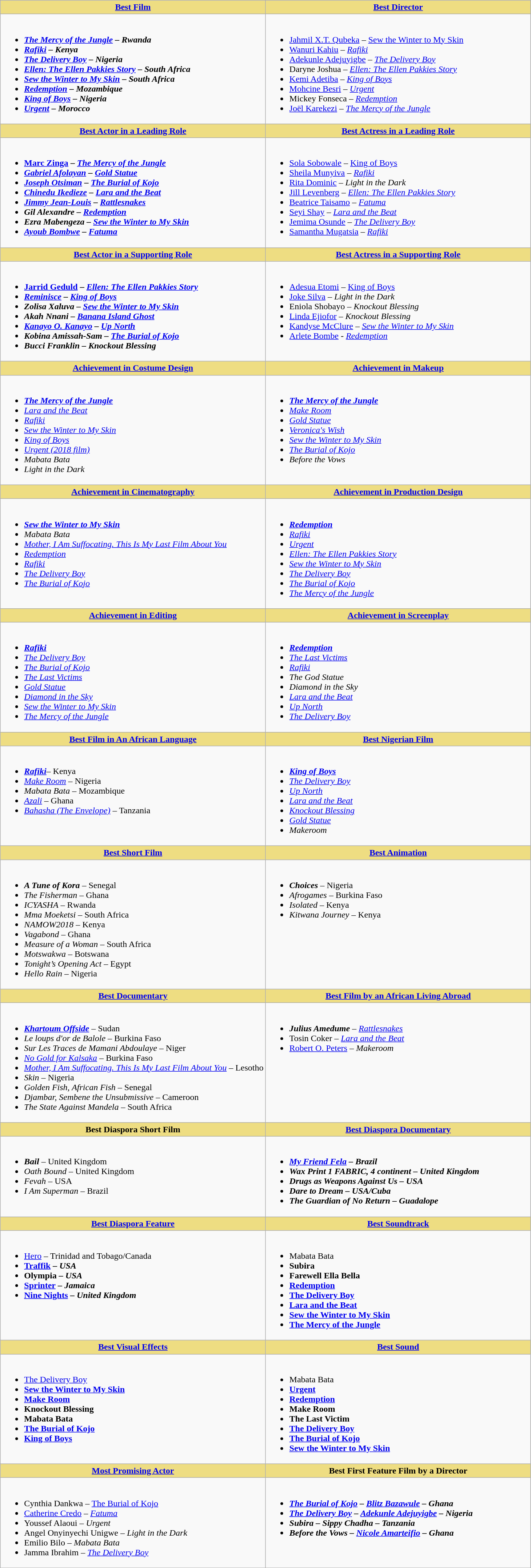<table class="wikitable">
<tr>
<th style="background:#EEDD82; width:50%"><a href='#'>Best Film</a></th>
<th style="background:#EEDD82; width:50%"><a href='#'>Best Director</a></th>
</tr>
<tr>
<td valign="top"><br><ul><li><strong><em><a href='#'>The Mercy of the Jungle</a><em> – Rwanda<strong></li><li></em><a href='#'>Rafiki</a><em> – Kenya</li><li></em><a href='#'>The Delivery Boy</a><em> – Nigeria</li><li></em><a href='#'>Ellen: The Ellen Pakkies Story</a><em> – South Africa</li><li></em><a href='#'>Sew the Winter to My Skin</a><em> – South Africa</li><li></em><a href='#'>Redemption</a><em> – Mozambique</li><li></em><a href='#'>King of Boys</a><em> – Nigeria</li><li></em><a href='#'>Urgent</a><em> – Morocco</li></ul></td>
<td valign="top"><br><ul><li></strong><a href='#'>Jahmil X.T. Qubeka</a> – </em><a href='#'>Sew the Winter to My Skin</a></em></strong></li><li><a href='#'>Wanuri Kahiu</a> – <em><a href='#'>Rafiki</a></em></li><li><a href='#'>Adekunle Adejuyigbe</a> – <em><a href='#'>The Delivery Boy</a></em></li><li>Daryne Joshua – <em><a href='#'>Ellen: The Ellen Pakkies Story</a></em></li><li><a href='#'>Kemi Adetiba</a> – <em><a href='#'>King of Boys</a></em></li><li><a href='#'>Mohcine Besri</a> – <em><a href='#'>Urgent</a></em></li><li>Mickey Fonseca – <em><a href='#'>Redemption</a></em></li><li><a href='#'>Joël Karekezi</a> – <em><a href='#'>The Mercy of the Jungle</a></em></li></ul></td>
</tr>
<tr>
<th style="background:#EEDD82; width:50%"><a href='#'>Best Actor in a Leading Role</a></th>
<th style="background:#EEDD82; width:50%"><a href='#'>Best Actress in a Leading Role</a></th>
</tr>
<tr>
<td valign="top"><br><ul><li><strong><a href='#'>Marc Zinga</a> – <em><a href='#'>The Mercy of the Jungle</a><strong><em></li><li><a href='#'>Gabriel Afolayan</a> – </em><a href='#'>Gold Statue</a><em></li><li><a href='#'>Joseph Otsiman</a> – </em><a href='#'>The Burial of Kojo</a><em></li><li><a href='#'>Chinedu Ikedieze</a> – </em><a href='#'>Lara and the Beat</a><em></li><li><a href='#'>Jimmy Jean-Louis</a> – </em><a href='#'>Rattlesnakes</a><em></li><li>Gil Alexandre – </em><a href='#'>Redemption</a><em></li><li>Ezra Mabengeza – </em><a href='#'>Sew the Winter to My Skin</a><em></li><li><a href='#'>Ayoub Bombwe</a> – </em><a href='#'>Fatuma</a><em></li></ul></td>
<td valign="top"><br><ul><li></strong><a href='#'>Sola Sobowale</a> – </em><a href='#'>King of Boys</a></em></strong></li><li><a href='#'>Sheila Munyiva</a> – <em><a href='#'>Rafiki</a></em></li><li><a href='#'>Rita Dominic</a> – <em>Light in the Dark</em></li><li><a href='#'>Jill Levenberg</a> – <em><a href='#'>Ellen: The Ellen Pakkies Story</a></em></li><li><a href='#'>Beatrice Taisamo</a> – <em><a href='#'>Fatuma</a></em></li><li><a href='#'>Seyi Shay</a> – <em><a href='#'>Lara and the Beat</a></em></li><li><a href='#'>Jemima Osunde</a> – <em><a href='#'>The Delivery Boy</a></em></li><li><a href='#'>Samantha Mugatsia</a> – <em><a href='#'>Rafiki</a></em></li></ul></td>
</tr>
<tr>
<th style="background:#EEDD82; width:50%"><a href='#'>Best Actor in a Supporting Role</a></th>
<th style="background:#EEDD82; width:50%"><a href='#'>Best Actress in a Supporting Role</a></th>
</tr>
<tr>
<td valign="top"><br><ul><li><strong><a href='#'>Jarrid Geduld</a> – <em><a href='#'>Ellen: The Ellen Pakkies Story</a><strong><em></li><li><a href='#'>Reminisce</a> – </em><a href='#'>King of Boys</a><em></li><li>Zolisa Xaluva – </em><a href='#'>Sew the Winter to My Skin</a><em></li><li>Akah Nnani – </em><a href='#'>Banana Island Ghost</a><em></li><li><a href='#'>Kanayo O. Kanayo</a> – </em><a href='#'>Up North</a><em></li><li>Kobina Amissah-Sam – </em><a href='#'>The Burial of Kojo</a><em></li><li>Bucci Franklin – </em>Knockout Blessing<em></li></ul></td>
<td valign="top"><br><ul><li></strong><a href='#'>Adesua Etomi</a> – </em><a href='#'>King of Boys</a></em></strong></li><li><a href='#'>Joke Silva</a> – <em>Light in the Dark</em></li><li>Eniola Shobayo – <em>Knockout Blessing</em></li><li><a href='#'>Linda Ejiofor</a> – <em>Knockout Blessing</em></li><li><a href='#'>Kandyse McClure</a> – <em><a href='#'>Sew the Winter to My Skin</a></em></li><li><a href='#'>Arlete Bombe</a> - <em><a href='#'>Redemption</a></em></li></ul></td>
</tr>
<tr>
<th style="background:#EEDD82; width:50%"><a href='#'>Achievement in Costume Design</a></th>
<th style="background:#EEDD82; width:50%"><a href='#'>Achievement in Makeup</a></th>
</tr>
<tr>
<td valign="top"><br><ul><li><strong><em><a href='#'>The Mercy of the Jungle</a></em></strong></li><li><em><a href='#'>Lara and the Beat</a></em></li><li><em><a href='#'>Rafiki</a></em></li><li><em><a href='#'>Sew the Winter to My Skin</a></em></li><li><em><a href='#'>King of Boys</a></em></li><li><em><a href='#'>Urgent (2018 film)</a></em></li><li><em>Mabata Bata</em></li><li><em>Light in the Dark</em></li></ul></td>
<td valign="top"><br><ul><li><strong><em><a href='#'>The Mercy of the Jungle</a></em></strong></li><li><em><a href='#'>Make Room</a></em></li><li><em><a href='#'>Gold Statue</a></em></li><li><em><a href='#'>Veronica's Wish</a></em></li><li><em><a href='#'>Sew the Winter to My Skin</a></em></li><li><em><a href='#'>The Burial of Kojo</a></em></li><li><em>Before the Vows</em></li></ul></td>
</tr>
<tr>
<th style="background:#EEDD82; width:50%"><a href='#'>Achievement in Cinematography</a></th>
<th style="background:#EEDD82; width:50%"><a href='#'>Achievement in Production Design</a></th>
</tr>
<tr>
<td valign="top"><br><ul><li><strong><em><a href='#'>Sew the Winter to My Skin</a></em></strong></li><li><em>Mabata Bata</em></li><li><em><a href='#'>Mother, I Am Suffocating. This Is My Last Film About You</a></em></li><li><em><a href='#'>Redemption</a></em></li><li><em><a href='#'>Rafiki</a></em></li><li><em><a href='#'>The Delivery Boy</a></em></li><li><em><a href='#'>The Burial of Kojo</a></em></li></ul></td>
<td valign="top"><br><ul><li><strong><em><a href='#'>Redemption</a></em></strong></li><li><em><a href='#'>Rafiki</a></em></li><li><em><a href='#'>Urgent</a></em></li><li><em><a href='#'>Ellen: The Ellen Pakkies Story</a></em></li><li><em><a href='#'>Sew the Winter to My Skin</a></em></li><li><em><a href='#'>The Delivery Boy</a></em></li><li><em><a href='#'>The Burial of Kojo</a></em></li><li><em><a href='#'>The Mercy of the Jungle</a></em></li></ul></td>
</tr>
<tr>
<th style="background:#EEDD82; width:50%"><a href='#'>Achievement in Editing</a></th>
<th style="background:#EEDD82; width:50%"><a href='#'>Achievement in Screenplay</a></th>
</tr>
<tr>
<td valign="top"><br><ul><li><strong><em><a href='#'>Rafiki</a></em></strong></li><li><em><a href='#'>The Delivery Boy</a></em></li><li><em><a href='#'>The Burial of Kojo</a></em></li><li><em><a href='#'>The Last Victims</a></em></li><li><em><a href='#'>Gold Statue</a></em></li><li><em><a href='#'>Diamond in the Sky</a></em></li><li><em><a href='#'>Sew the Winter to My Skin</a></em></li><li><em><a href='#'>The Mercy of the Jungle</a></em></li></ul></td>
<td valign="top"><br><ul><li><strong><em><a href='#'>Redemption</a></em></strong></li><li><em><a href='#'>The Last Victims</a></em></li><li><em><a href='#'>Rafiki</a></em></li><li><em>The God Statue</em></li><li><em>Diamond in the Sky</em></li><li><em><a href='#'>Lara and the Beat</a></em></li><li><em><a href='#'>Up North</a></em></li><li><em><a href='#'>The Delivery Boy</a></em></li></ul></td>
</tr>
<tr>
<th style="background:#EEDD82; width:50%"><a href='#'>Best Film in An African Language</a></th>
<th style="background:#EEDD82; width:50%"><a href='#'>Best Nigerian Film</a></th>
</tr>
<tr>
<td valign="top"><br><ul><li><strong><em><a href='#'>Rafiki</a></em></strong>– Kenya</li><li><em><a href='#'>Make Room</a></em> – Nigeria</li><li><em>Mabata Bata</em> – Mozambique</li><li><em><a href='#'>Azali</a></em> – Ghana</li><li><em><a href='#'>Bahasha (The Envelope)</a></em> – Tanzania</li></ul></td>
<td valign="top"><br><ul><li><strong><em><a href='#'>King of Boys</a></em></strong></li><li><em><a href='#'>The Delivery Boy</a></em></li><li><em><a href='#'>Up North</a></em></li><li><em><a href='#'>Lara and the Beat</a></em></li><li><em><a href='#'>Knockout Blessing</a></em></li><li><em><a href='#'>Gold Statue</a></em></li><li><em>Makeroom</em></li></ul></td>
</tr>
<tr>
<th style="background:#EEDD82; width:50%"><a href='#'>Best Short Film</a></th>
<th style="background:#EEDD82; width:50%"><a href='#'>Best Animation</a></th>
</tr>
<tr>
<td valign="top"><br><ul><li><strong><em>A Tune of Kora</em></strong> – Senegal</li><li><em>The Fisherman</em> – Ghana</li><li><em>ICYASHA</em> – Rwanda</li><li><em>Mma Moeketsi</em> – South Africa</li><li><em>NAMOW2018</em> – Kenya</li><li><em>Vagabond</em> – Ghana</li><li><em>Measure of a Woman</em> – South Africa</li><li><em>Motswakwa</em> – Botswana</li><li><em>Tonight’s Opening Act</em> – Egypt</li><li><em>Hello Rain</em> – Nigeria</li></ul></td>
<td valign="top"><br><ul><li><strong><em>Choices</em></strong> – Nigeria</li><li><em>Afrogames</em> – Burkina Faso</li><li><em>Isolated</em> – Kenya</li><li><em>Kitwana Journey</em> – Kenya</li></ul></td>
</tr>
<tr>
<th style="background:#EEDD82; width:50%"><a href='#'>Best Documentary</a></th>
<th style="background:#EEDD82; width:50%"><a href='#'>Best Film by an African Living Abroad</a></th>
</tr>
<tr>
<td valign="top"><br><ul><li><strong><em><a href='#'>Khartoum Offside</a></em></strong> – Sudan</li><li><em>Le loups d'or de Balole</em> – Burkina Faso</li><li><em>Sur Les Traces de Mamani Abdoulaye</em> – Niger</li><li><em><a href='#'>No Gold for Kalsaka</a></em> – Burkina Faso</li><li><em><a href='#'>Mother, I Am Suffocating. This Is My Last Film About You</a></em> – Lesotho</li><li><em>Skin</em> – Nigeria</li><li><em>Golden Fish, African Fish</em> – Senegal</li><li><em>Djambar, Sembene the Unsubmissive</em> – Cameroon</li><li><em>The State Against Mandela</em> – South Africa</li></ul></td>
<td valign="top"><br><ul><li><strong><em>Julius Amedume</em></strong> – <em><a href='#'>Rattlesnakes</a></em></li><li>Tosin Coker – <em><a href='#'>Lara and the Beat</a></em></li><li><a href='#'>Robert O. Peters</a> – <em>Makeroom</em></li></ul></td>
</tr>
<tr>
<th style="background:#EEDD82; width:50%">Best Diaspora Short Film</th>
<th style="background:#EEDD82; width:50%"><a href='#'>Best Diaspora Documentary</a></th>
</tr>
<tr>
<td valign="top"><br><ul><li><strong><em>Bail</em></strong> – United Kingdom</li><li><em>Oath Bound</em> – United Kingdom</li><li><em>Fevah</em> – USA</li><li><em>I Am Superman</em>  – Brazil</li></ul></td>
<td valign="top"><br><ul><li><strong><em><a href='#'>My Friend Fela</a><em> – Brazil<strong></li><li></em>Wax Print 1 FABRIC, 4 continent<em> – United Kingdom</li><li></em>Drugs as Weapons Against Us<em> – USA</li><li></em>Dare to Dream<em> – USA/Cuba</li><li></em>The Guardian of No Return<em> – Guadalope</li></ul></td>
</tr>
<tr>
<th style="background:#EEDD82; width:50%"><a href='#'>Best Diaspora Feature</a></th>
<th style="background:#EEDD82; width:50%"><a href='#'>Best Soundtrack</a></th>
</tr>
<tr>
<td valign="top"><br><ul><li></em></strong><a href='#'>Hero</a> – Trinidad and Tobago/Canada<strong><em></li><li></em><a href='#'>Traffik</a><em> – USA</li><li></em>Olympia<em> – USA</li><li></em><a href='#'>Sprinter</a><em> – Jamaica</li><li></em><a href='#'>Nine Nights</a><em> – United Kingdom</li></ul></td>
<td valign="top"><br><ul><li></em></strong>Mabata Bata<strong><em></li><li></em>Subira<em></li><li></em>Farewell Ella Bella<em></li><li></em><a href='#'>Redemption</a><em></li><li></em><a href='#'>The Delivery Boy</a><em></li><li></em><a href='#'>Lara and the Beat</a><em></li><li></em><a href='#'>Sew the Winter to My Skin</a><em></li><li></em><a href='#'>The Mercy of the Jungle</a><em></li></ul></td>
</tr>
<tr>
<th style="background:#EEDD82; width:50%"><a href='#'>Best Visual Effects</a></th>
<th style="background:#EEDD82; width:50%"><a href='#'>Best Sound</a></th>
</tr>
<tr>
<td valign="top"><br><ul><li></em></strong><a href='#'>The Delivery Boy</a><strong><em></li><li></em><a href='#'>Sew the Winter to My Skin</a><em></li><li></em><a href='#'>Make Room</a><em></li><li></em>Knockout Blessing<em></li><li></em>Mabata Bata<em></li><li></em><a href='#'>The Burial of Kojo</a><em></li><li></em><a href='#'>King of Boys</a><em></li></ul></td>
<td valign="top"><br><ul><li></em></strong>Mabata Bata<strong><em></li><li></em><a href='#'>Urgent</a><em></li><li></em><a href='#'>Redemption</a><em></li><li></em>Make Room<em></li><li></em>The Last Victim<em></li><li></em><a href='#'>The Delivery Boy</a><em></li><li></em><a href='#'>The Burial of Kojo</a><em></li><li></em><a href='#'>Sew the Winter to My Skin</a><em></li></ul></td>
</tr>
<tr>
<th style="background:#EEDD82; width:50%"><a href='#'>Most Promising Actor</a></th>
<th style="background:#EEDD82; width:50%">Best First Feature Film by a Director</th>
</tr>
<tr>
<td valign="top"><br><ul><li></strong>Cynthia Dankwa – </em><a href='#'>The Burial of Kojo</a></em></strong></li><li><a href='#'>Catherine Credo</a> – <em><a href='#'>Fatuma</a></em></li><li>Youssef Alaoui – <em>Urgent</em></li><li>Angel Onyinyechi Unigwe – <em>Light in the Dark</em></li><li>Emilio Bilo – <em>Mabata Bata</em></li><li>Jamma Ibrahim – <em><a href='#'>The Delivery Boy</a></em></li></ul></td>
<td valign="top"><br><ul><li><strong><em><a href='#'>The Burial of Kojo</a><em> – <a href='#'>Blitz Bazawule</a> – Ghana<strong></li><li></em><a href='#'>The Delivery Boy</a><em> – <a href='#'>Adekunle Adejuyigbe</a> – Nigeria</li><li></em>Subira<em> – Sippy Chadha – Tanzania</li><li></em>Before the Vows<em> – <a href='#'>Nicole Amarteifio</a> – Ghana</li></ul></td>
</tr>
</table>
